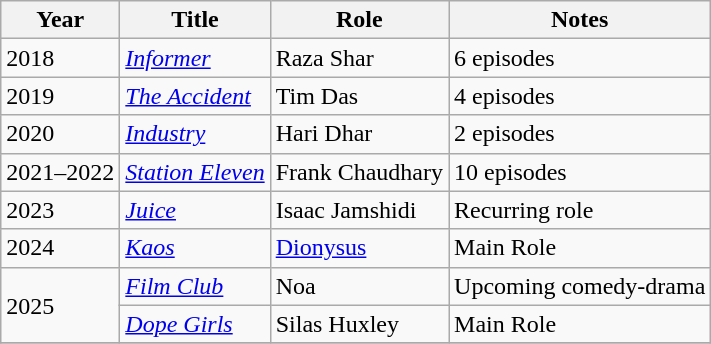<table class="wikitable">
<tr>
<th>Year</th>
<th>Title</th>
<th>Role</th>
<th>Notes</th>
</tr>
<tr>
<td>2018</td>
<td><a href='#'><em>Informer</em></a></td>
<td>Raza Shar</td>
<td>6 episodes</td>
</tr>
<tr>
<td>2019</td>
<td><a href='#'><em>The Accident</em></a></td>
<td>Tim Das</td>
<td>4 episodes</td>
</tr>
<tr>
<td>2020</td>
<td><a href='#'><em>Industry</em></a></td>
<td>Hari Dhar</td>
<td>2 episodes</td>
</tr>
<tr>
<td>2021–2022</td>
<td><a href='#'><em>Station Eleven</em></a></td>
<td>Frank Chaudhary</td>
<td>10 episodes</td>
</tr>
<tr>
<td>2023</td>
<td><em><a href='#'>Juice</a></em></td>
<td>Isaac Jamshidi</td>
<td>Recurring role</td>
</tr>
<tr>
<td>2024</td>
<td><a href='#'><em>Kaos</em></a></td>
<td><a href='#'>Dionysus</a></td>
<td>Main Role</td>
</tr>
<tr>
<td rowspan="2">2025</td>
<td><em><a href='#'>Film Club</a></em></td>
<td>Noa</td>
<td>Upcoming comedy-drama</td>
</tr>
<tr>
<td><em><a href='#'>Dope Girls</a></em></td>
<td>Silas Huxley</td>
<td>Main Role</td>
</tr>
<tr>
</tr>
</table>
